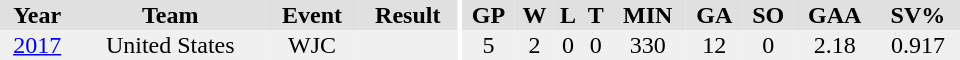<table border="0" cellpadding="1" cellspacing="0" ID="Table3" style="text-align:center; width:40em">
<tr bgcolor="#e0e0e0">
<th>Year</th>
<th>Team</th>
<th>Event</th>
<th>Result</th>
<th rowspan="100" bgcolor="#ffffff"></th>
<th>GP</th>
<th>W</th>
<th>L</th>
<th>T</th>
<th>MIN</th>
<th>GA</th>
<th>SO</th>
<th>GAA</th>
<th>SV%</th>
</tr>
<tr>
</tr>
<tr bgcolor="#f0f0f0">
<td><a href='#'>2017</a></td>
<td>United States</td>
<td>WJC</td>
<td></td>
<td>5</td>
<td>2</td>
<td>0</td>
<td>0</td>
<td>330</td>
<td>12</td>
<td>0</td>
<td>2.18</td>
<td>0.917</td>
</tr>
</table>
